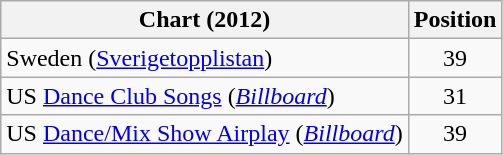<table class="wikitable sortable">
<tr>
<th>Chart (2012)</th>
<th>Position</th>
</tr>
<tr>
<td>Sweden (<a href='#'>Sverigetopplistan</a>)</td>
<td align="center">39</td>
</tr>
<tr>
<td>US <a href='#'>Dance Club Songs</a> (<em><a href='#'>Billboard</a></em>)</td>
<td align="center">31</td>
</tr>
<tr>
<td>US <a href='#'>Dance/Mix Show Airplay</a> (<em><a href='#'>Billboard</a></em>)</td>
<td align="center">39</td>
</tr>
</table>
